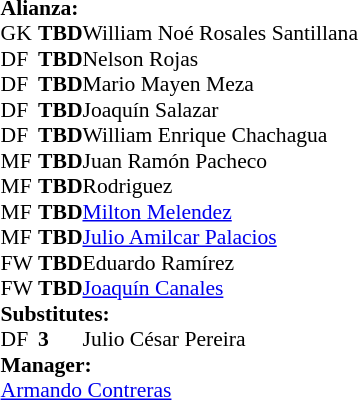<table style="font-size: 90%" cellspacing="0" cellpadding="0" align=right>
<tr>
<td colspan="4"><strong>Alianza:</strong></td>
</tr>
<tr>
<th width="25"></th>
<th width="25"></th>
</tr>
<tr>
<td>GK</td>
<td><strong>TBD</strong></td>
<td> William Noé Rosales Santillana</td>
</tr>
<tr>
<td>DF</td>
<td><strong>TBD</strong></td>
<td> Nelson Rojas</td>
</tr>
<tr>
<td>DF</td>
<td><strong>TBD</strong></td>
<td> Mario Mayen Meza</td>
</tr>
<tr>
<td>DF</td>
<td><strong>TBD</strong></td>
<td>  Joaquín Salazar</td>
</tr>
<tr>
<td>DF</td>
<td><strong>TBD</strong></td>
<td> William Enrique Chachagua</td>
</tr>
<tr>
<td>MF</td>
<td><strong>TBD</strong></td>
<td> Juan Ramón Pacheco</td>
</tr>
<tr>
<td>MF</td>
<td><strong>TBD</strong></td>
<td> Rodriguez</td>
</tr>
<tr>
<td>MF</td>
<td><strong>TBD</strong></td>
<td> <a href='#'>Milton Melendez</a></td>
</tr>
<tr>
<td>MF</td>
<td><strong>TBD</strong></td>
<td> <a href='#'>Julio Amilcar Palacios</a></td>
</tr>
<tr>
<td>FW</td>
<td><strong>TBD</strong></td>
<td> Eduardo Ramírez</td>
</tr>
<tr>
<td>FW</td>
<td><strong>TBD</strong></td>
<td> <a href='#'>Joaquín Canales</a></td>
</tr>
<tr>
<td colspan=3><strong>Substitutes:</strong></td>
</tr>
<tr>
<td>DF</td>
<td><strong>3</strong></td>
<td> Julio César Pereira</td>
</tr>
<tr>
<td colspan=3><strong>Manager:</strong></td>
</tr>
<tr>
<td colspan=4> <a href='#'>Armando Contreras</a></td>
</tr>
</table>
